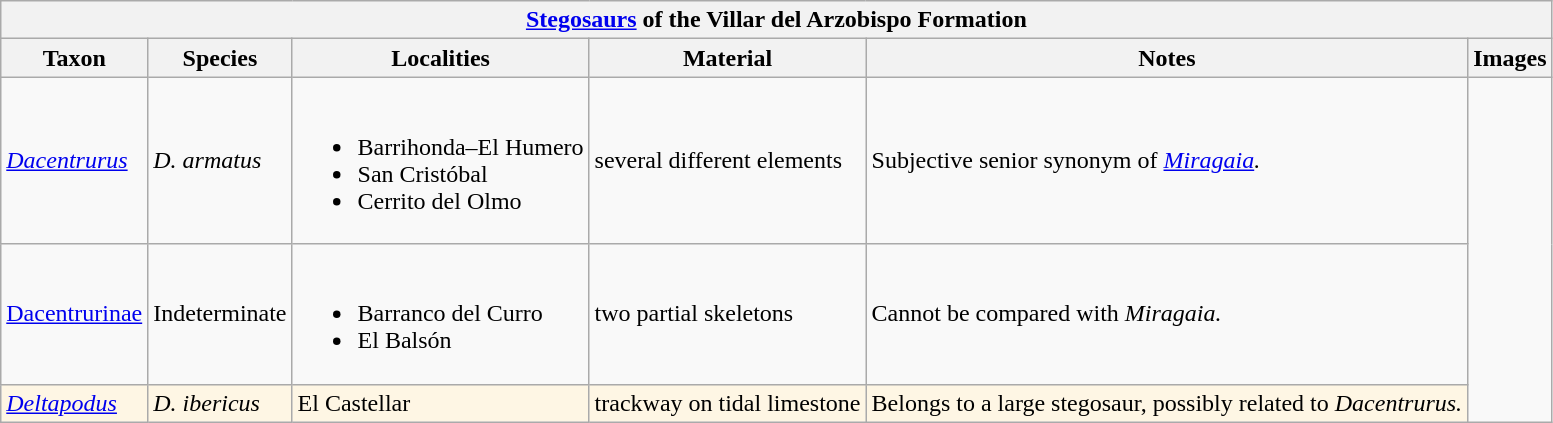<table class="wikitable">
<tr>
<th colspan="6"><a href='#'>Stegosaurs</a> of the Villar del Arzobispo Formation</th>
</tr>
<tr>
<th>Taxon</th>
<th>Species</th>
<th>Localities</th>
<th>Material</th>
<th>Notes</th>
<th>Images</th>
</tr>
<tr>
<td><em><a href='#'>Dacentrurus</a></em></td>
<td><em>D. armatus</em></td>
<td><br><ul><li>Barrihonda–El Humero</li><li>San Cristóbal</li><li>Cerrito del Olmo</li></ul></td>
<td>several different elements</td>
<td>Subjective senior synonym of <em><a href='#'>Miragaia</a>.</em></td>
<td rowspan = 100></td>
</tr>
<tr>
<td><a href='#'>Dacentrurinae</a></td>
<td>Indeterminate</td>
<td><br><ul><li>Barranco del Curro</li><li>El Balsón</li></ul></td>
<td>two partial skeletons</td>
<td>Cannot be compared with <em>Miragaia.</em></td>
</tr>
<tr>
<td style="background:#FEF6E4;"><em><a href='#'>Deltapodus</a></em></td>
<td style="background:#FEF6E4;"><em>D. ibericus</em></td>
<td style="background:#FEF6E4;">El Castellar</td>
<td style="background:#FEF6E4;">trackway on tidal limestone</td>
<td style="background:#FEF6E4;">Belongs to a large stegosaur, possibly related to <em>Dacentrurus.</em></td>
</tr>
</table>
